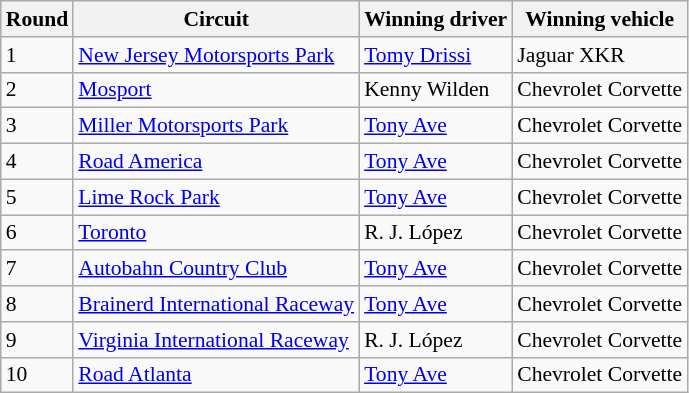<table class="wikitable" style="font-size: 90%;">
<tr>
<th>Round</th>
<th>Circuit</th>
<th>Winning driver</th>
<th>Winning vehicle</th>
</tr>
<tr>
<td>1</td>
<td><a href='#'>New Jersey Motorsports Park</a></td>
<td> <a href='#'>Tomy Drissi</a></td>
<td>Jaguar XKR</td>
</tr>
<tr>
<td>2</td>
<td><a href='#'>Mosport</a></td>
<td> Kenny Wilden</td>
<td>Chevrolet Corvette</td>
</tr>
<tr>
<td>3</td>
<td><a href='#'>Miller Motorsports Park</a></td>
<td> <a href='#'>Tony Ave</a></td>
<td>Chevrolet Corvette</td>
</tr>
<tr>
<td>4</td>
<td><a href='#'>Road America</a></td>
<td> <a href='#'>Tony Ave</a></td>
<td>Chevrolet Corvette</td>
</tr>
<tr>
<td>5</td>
<td><a href='#'>Lime Rock Park</a></td>
<td> <a href='#'>Tony Ave</a></td>
<td>Chevrolet Corvette</td>
</tr>
<tr>
<td>6</td>
<td><a href='#'>Toronto</a></td>
<td> R. J. López</td>
<td>Chevrolet Corvette</td>
</tr>
<tr>
<td>7</td>
<td><a href='#'>Autobahn Country Club</a></td>
<td> <a href='#'>Tony Ave</a></td>
<td>Chevrolet Corvette</td>
</tr>
<tr>
<td>8</td>
<td><a href='#'>Brainerd International Raceway</a></td>
<td> <a href='#'>Tony Ave</a></td>
<td>Chevrolet Corvette</td>
</tr>
<tr>
<td>9</td>
<td><a href='#'>Virginia International Raceway</a></td>
<td> R. J. López</td>
<td>Chevrolet Corvette</td>
</tr>
<tr>
<td>10</td>
<td><a href='#'>Road Atlanta</a></td>
<td> <a href='#'>Tony Ave</a></td>
<td>Chevrolet Corvette</td>
</tr>
</table>
